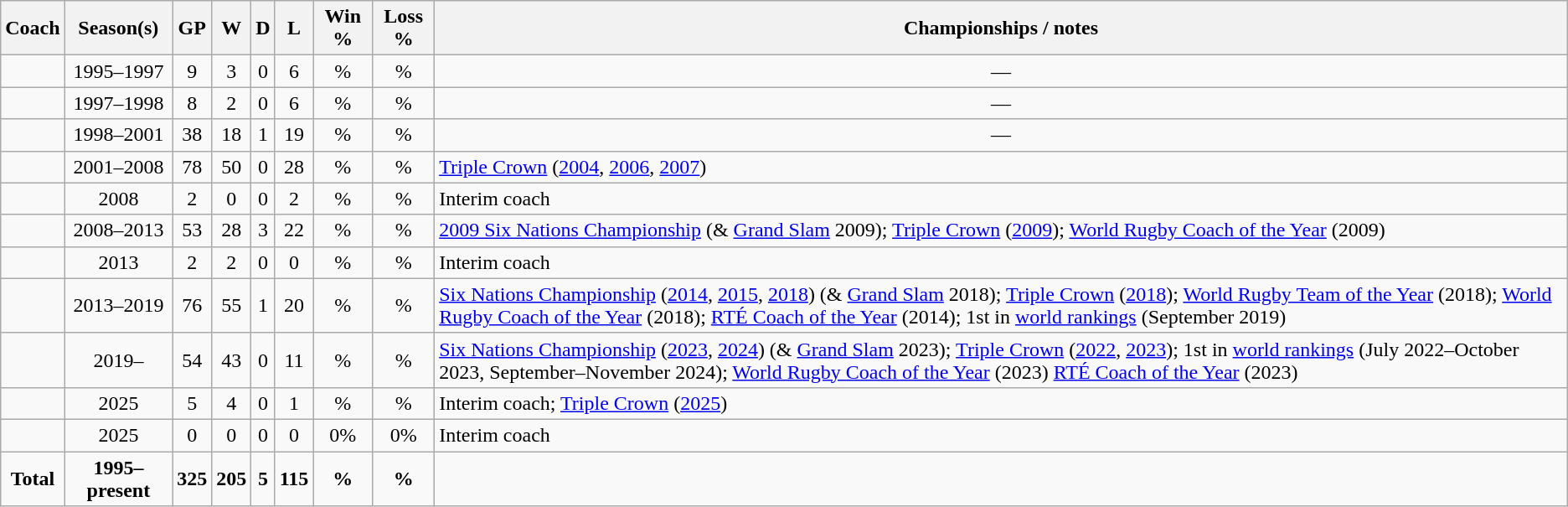<table class="wikitable sortable" style="text-align:center">
<tr>
<th>Coach</th>
<th>Season(s)</th>
<th>GP</th>
<th>W</th>
<th>D</th>
<th>L</th>
<th>Win %</th>
<th>Loss %</th>
<th>Championships / notes</th>
</tr>
<tr>
<td style="text-align: left;"> </td>
<td>1995–1997</td>
<td>9</td>
<td>3</td>
<td>0</td>
<td>6</td>
<td>%</td>
<td>%</td>
<td style="text-align: center;">—</td>
</tr>
<tr>
<td style="text-align: left;"> </td>
<td>1997–1998</td>
<td>8</td>
<td>2</td>
<td>0</td>
<td>6</td>
<td>%</td>
<td>%</td>
<td style="text-align: center;">—</td>
</tr>
<tr>
<td style="text-align: left;"> </td>
<td>1998–2001</td>
<td>38</td>
<td>18</td>
<td>1</td>
<td>19</td>
<td>%</td>
<td>%</td>
<td style="text-align: center;">—</td>
</tr>
<tr>
<td style="text-align: left;"></td>
<td>2001–2008</td>
<td>78</td>
<td>50</td>
<td>0</td>
<td>28</td>
<td>%</td>
<td>%</td>
<td style="text-align: left;"><a href='#'>Triple Crown</a> (<a href='#'>2004</a>, <a href='#'>2006</a>, <a href='#'>2007</a>)</td>
</tr>
<tr>
<td style="text-align: left;"> </td>
<td>2008</td>
<td>2</td>
<td>0</td>
<td>0</td>
<td>2</td>
<td>%</td>
<td>%</td>
<td style="text-align: left;">Interim coach</td>
</tr>
<tr>
<td style="text-align: left;"> </td>
<td>2008–2013</td>
<td>53</td>
<td>28</td>
<td>3</td>
<td>22</td>
<td>%</td>
<td>%</td>
<td style="text-align: left;"><a href='#'>2009 Six Nations Championship</a> (& <a href='#'>Grand Slam</a> 2009); <a href='#'>Triple Crown</a> (<a href='#'>2009</a>); <a href='#'>World Rugby Coach of the Year</a> (2009)</td>
</tr>
<tr>
<td style="text-align: left;"> </td>
<td>2013</td>
<td>2</td>
<td>2</td>
<td>0</td>
<td>0</td>
<td>%</td>
<td>%</td>
<td style="text-align: left;">Interim coach</td>
</tr>
<tr>
<td style="text-align: left;"> </td>
<td>2013–2019</td>
<td>76</td>
<td>55</td>
<td>1</td>
<td>20</td>
<td>%</td>
<td>%</td>
<td style="text-align: left;"><a href='#'>Six Nations Championship</a> (<a href='#'>2014</a>, <a href='#'>2015</a>, <a href='#'>2018</a>) (& <a href='#'>Grand Slam</a> 2018); <a href='#'>Triple Crown</a> (<a href='#'>2018</a>); <a href='#'>World Rugby Team of the Year</a> (2018); <a href='#'>World Rugby Coach of the Year</a> (2018); <a href='#'>RTÉ Coach of the Year</a> (2014); 1st in <a href='#'>world rankings</a> (September 2019)</td>
</tr>
<tr>
<td style="text-align: left;"> </td>
<td>2019–</td>
<td>54</td>
<td>43</td>
<td>0</td>
<td>11</td>
<td>%</td>
<td>%</td>
<td style="text-align: left;"><a href='#'>Six Nations Championship</a> (<a href='#'>2023</a>, <a href='#'>2024</a>) (& <a href='#'>Grand Slam</a> 2023); <a href='#'>Triple Crown</a> (<a href='#'>2022</a>, <a href='#'>2023</a>); 1st in <a href='#'>world rankings</a> (July 2022–October 2023, September–November 2024); <a href='#'>World Rugby Coach of the Year</a> (2023) <a href='#'>RTÉ Coach of the Year</a> (2023)</td>
</tr>
<tr>
<td style="text-align: left;"> </td>
<td>2025</td>
<td>5</td>
<td>4</td>
<td>0</td>
<td>1</td>
<td>%</td>
<td>%</td>
<td style="text-align: left;">Interim coach; <a href='#'>Triple Crown</a> (<a href='#'>2025</a>)</td>
</tr>
<tr>
<td style="text-align: left;"> </td>
<td>2025</td>
<td>0</td>
<td>0</td>
<td>0</td>
<td>0</td>
<td>0%</td>
<td>0%</td>
<td style="text-align: left;">Interim coach</td>
</tr>
<tr>
<td><strong>Total</strong></td>
<td><strong>1995–present</strong></td>
<td><strong>325</strong></td>
<td><strong>205</strong></td>
<td><strong>5</strong></td>
<td><strong>115</strong></td>
<td><strong>%</strong></td>
<td><strong>%</strong></td>
<td></td>
</tr>
</table>
